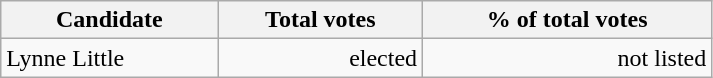<table class="wikitable" width="475">
<tr>
<th align="left">Candidate</th>
<th align="right">Total votes</th>
<th align="right">% of total votes</th>
</tr>
<tr>
<td align="left">Lynne Little</td>
<td align="right">elected</td>
<td align="right">not listed</td>
</tr>
</table>
